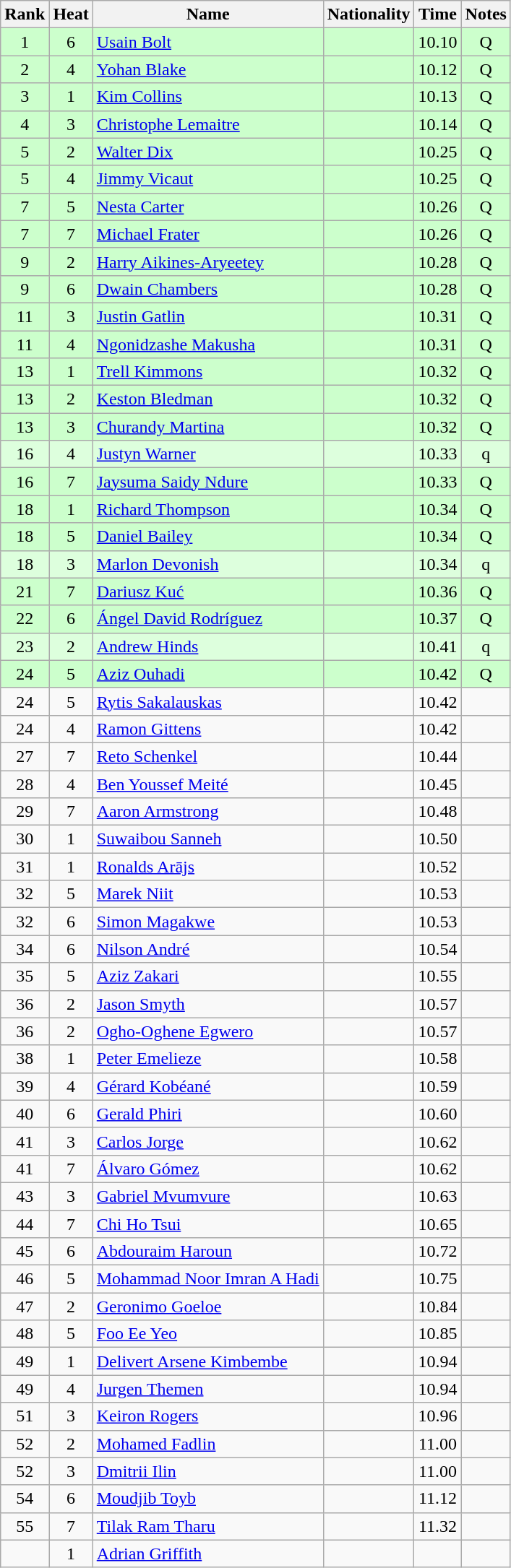<table class="wikitable sortable" style="text-align:center">
<tr>
<th>Rank</th>
<th>Heat</th>
<th>Name</th>
<th>Nationality</th>
<th>Time</th>
<th>Notes</th>
</tr>
<tr bgcolor=ccffcc>
<td>1</td>
<td>6</td>
<td align=left><a href='#'>Usain Bolt</a></td>
<td align=left></td>
<td>10.10</td>
<td>Q</td>
</tr>
<tr bgcolor=ccffcc>
<td>2</td>
<td>4</td>
<td align=left><a href='#'>Yohan Blake</a></td>
<td align=left></td>
<td>10.12</td>
<td>Q</td>
</tr>
<tr bgcolor=ccffcc>
<td>3</td>
<td>1</td>
<td align=left><a href='#'>Kim Collins</a></td>
<td align=left></td>
<td>10.13</td>
<td>Q</td>
</tr>
<tr bgcolor=ccffcc>
<td>4</td>
<td>3</td>
<td align=left><a href='#'>Christophe Lemaitre</a></td>
<td align=left></td>
<td>10.14</td>
<td>Q</td>
</tr>
<tr bgcolor=ccffcc>
<td>5</td>
<td>2</td>
<td align=left><a href='#'>Walter Dix</a></td>
<td align=left></td>
<td>10.25</td>
<td>Q</td>
</tr>
<tr bgcolor=ccffcc>
<td>5</td>
<td>4</td>
<td align=left><a href='#'>Jimmy Vicaut</a></td>
<td align=left></td>
<td>10.25</td>
<td>Q</td>
</tr>
<tr bgcolor=ccffcc>
<td>7</td>
<td>5</td>
<td align=left><a href='#'>Nesta Carter</a></td>
<td align=left></td>
<td>10.26</td>
<td>Q</td>
</tr>
<tr bgcolor=ccffcc>
<td>7</td>
<td>7</td>
<td align=left><a href='#'>Michael Frater</a></td>
<td align=left></td>
<td>10.26</td>
<td>Q</td>
</tr>
<tr bgcolor=ccffcc>
<td>9</td>
<td>2</td>
<td align=left><a href='#'>Harry Aikines-Aryeetey</a></td>
<td align=left></td>
<td>10.28</td>
<td>Q</td>
</tr>
<tr bgcolor=ccffcc>
<td>9</td>
<td>6</td>
<td align=left><a href='#'>Dwain Chambers</a></td>
<td align=left></td>
<td>10.28</td>
<td>Q</td>
</tr>
<tr bgcolor=ccffcc>
<td>11</td>
<td>3</td>
<td align=left><a href='#'>Justin Gatlin</a></td>
<td align=left></td>
<td>10.31</td>
<td>Q</td>
</tr>
<tr bgcolor=ccffcc>
<td>11</td>
<td>4</td>
<td align=left><a href='#'>Ngonidzashe Makusha</a></td>
<td align=left></td>
<td>10.31</td>
<td>Q</td>
</tr>
<tr bgcolor=ccffcc>
<td>13</td>
<td>1</td>
<td align=left><a href='#'>Trell Kimmons</a></td>
<td align=left></td>
<td>10.32</td>
<td>Q</td>
</tr>
<tr bgcolor=ccffcc>
<td>13</td>
<td>2</td>
<td align=left><a href='#'>Keston Bledman</a></td>
<td align=left></td>
<td>10.32</td>
<td>Q</td>
</tr>
<tr bgcolor=ccffcc>
<td>13</td>
<td>3</td>
<td align=left><a href='#'>Churandy Martina</a></td>
<td align=left></td>
<td>10.32</td>
<td>Q</td>
</tr>
<tr bgcolor=ddffdd>
<td>16</td>
<td>4</td>
<td align=left><a href='#'>Justyn Warner</a></td>
<td align=left></td>
<td>10.33</td>
<td>q</td>
</tr>
<tr bgcolor=ccffcc>
<td>16</td>
<td>7</td>
<td align=left><a href='#'>Jaysuma Saidy Ndure</a></td>
<td align=left></td>
<td>10.33</td>
<td>Q</td>
</tr>
<tr bgcolor=ccffcc>
<td>18</td>
<td>1</td>
<td align=left><a href='#'>Richard Thompson</a></td>
<td align=left></td>
<td>10.34</td>
<td>Q</td>
</tr>
<tr bgcolor=ccffcc>
<td>18</td>
<td>5</td>
<td align=left><a href='#'>Daniel Bailey</a></td>
<td align=left></td>
<td>10.34</td>
<td>Q</td>
</tr>
<tr bgcolor=ddffdd>
<td>18</td>
<td>3</td>
<td align=left><a href='#'>Marlon Devonish</a></td>
<td align=left></td>
<td>10.34</td>
<td>q</td>
</tr>
<tr bgcolor=ccffcc>
<td>21</td>
<td>7</td>
<td align=left><a href='#'>Dariusz Kuć</a></td>
<td align=left></td>
<td>10.36</td>
<td>Q</td>
</tr>
<tr bgcolor=ccffcc>
<td>22</td>
<td>6</td>
<td align=left><a href='#'>Ángel David Rodríguez</a></td>
<td align=left></td>
<td>10.37</td>
<td>Q</td>
</tr>
<tr bgcolor=ddffdd>
<td>23</td>
<td>2</td>
<td align=left><a href='#'>Andrew Hinds</a></td>
<td align=left></td>
<td>10.41</td>
<td>q</td>
</tr>
<tr bgcolor=ccffcc>
<td>24</td>
<td>5</td>
<td align=left><a href='#'>Aziz Ouhadi</a></td>
<td align=left></td>
<td>10.42</td>
<td>Q</td>
</tr>
<tr>
<td>24</td>
<td>5</td>
<td align=left><a href='#'>Rytis Sakalauskas</a></td>
<td align=left></td>
<td>10.42</td>
<td></td>
</tr>
<tr>
<td>24</td>
<td>4</td>
<td align=left><a href='#'>Ramon Gittens</a></td>
<td align=left></td>
<td>10.42</td>
<td></td>
</tr>
<tr>
<td>27</td>
<td>7</td>
<td align=left><a href='#'>Reto Schenkel</a></td>
<td align=left></td>
<td>10.44</td>
<td></td>
</tr>
<tr>
<td>28</td>
<td>4</td>
<td align=left><a href='#'>Ben Youssef Meité</a></td>
<td align=left></td>
<td>10.45</td>
<td></td>
</tr>
<tr>
<td>29</td>
<td>7</td>
<td align=left><a href='#'>Aaron Armstrong</a></td>
<td align=left></td>
<td>10.48</td>
<td></td>
</tr>
<tr>
<td>30</td>
<td>1</td>
<td align=left><a href='#'>Suwaibou Sanneh</a></td>
<td align=left></td>
<td>10.50</td>
<td></td>
</tr>
<tr>
<td>31</td>
<td>1</td>
<td align=left><a href='#'>Ronalds Arājs</a></td>
<td align=left></td>
<td>10.52</td>
<td></td>
</tr>
<tr>
<td>32</td>
<td>5</td>
<td align=left><a href='#'>Marek Niit</a></td>
<td align=left></td>
<td>10.53</td>
<td></td>
</tr>
<tr>
<td>32</td>
<td>6</td>
<td align=left><a href='#'>Simon Magakwe</a></td>
<td align=left></td>
<td>10.53</td>
<td></td>
</tr>
<tr>
<td>34</td>
<td>6</td>
<td align=left><a href='#'>Nilson André</a></td>
<td align=left></td>
<td>10.54</td>
<td></td>
</tr>
<tr>
<td>35</td>
<td>5</td>
<td align=left><a href='#'>Aziz Zakari</a></td>
<td align=left></td>
<td>10.55</td>
<td></td>
</tr>
<tr>
<td>36</td>
<td>2</td>
<td align=left><a href='#'>Jason Smyth</a></td>
<td align=left></td>
<td>10.57</td>
<td></td>
</tr>
<tr>
<td>36</td>
<td>2</td>
<td align=left><a href='#'>Ogho-Oghene Egwero</a></td>
<td align=left></td>
<td>10.57</td>
<td></td>
</tr>
<tr>
<td>38</td>
<td>1</td>
<td align=left><a href='#'>Peter Emelieze</a></td>
<td align=left></td>
<td>10.58</td>
<td></td>
</tr>
<tr>
<td>39</td>
<td>4</td>
<td align=left><a href='#'>Gérard Kobéané</a></td>
<td align=left></td>
<td>10.59</td>
<td></td>
</tr>
<tr>
<td>40</td>
<td>6</td>
<td align=left><a href='#'>Gerald Phiri</a></td>
<td align=left></td>
<td>10.60</td>
<td></td>
</tr>
<tr>
<td>41</td>
<td>3</td>
<td align=left><a href='#'>Carlos Jorge</a></td>
<td align=left></td>
<td>10.62</td>
<td></td>
</tr>
<tr>
<td>41</td>
<td>7</td>
<td align=left><a href='#'>Álvaro Gómez</a></td>
<td align=left></td>
<td>10.62</td>
<td></td>
</tr>
<tr>
<td>43</td>
<td>3</td>
<td align=left><a href='#'>Gabriel Mvumvure</a></td>
<td align=left></td>
<td>10.63</td>
<td></td>
</tr>
<tr>
<td>44</td>
<td>7</td>
<td align=left><a href='#'>Chi Ho Tsui</a></td>
<td align=left></td>
<td>10.65</td>
<td></td>
</tr>
<tr>
<td>45</td>
<td>6</td>
<td align=left><a href='#'>Abdouraim Haroun</a></td>
<td align=left></td>
<td>10.72</td>
<td></td>
</tr>
<tr>
<td>46</td>
<td>5</td>
<td align=left><a href='#'>Mohammad Noor Imran A Hadi</a></td>
<td align=left></td>
<td>10.75</td>
<td></td>
</tr>
<tr>
<td>47</td>
<td>2</td>
<td align=left><a href='#'>Geronimo Goeloe</a></td>
<td align=left></td>
<td>10.84</td>
<td></td>
</tr>
<tr>
<td>48</td>
<td>5</td>
<td align=left><a href='#'>Foo Ee Yeo</a></td>
<td align=left></td>
<td>10.85</td>
<td></td>
</tr>
<tr>
<td>49</td>
<td>1</td>
<td align=left><a href='#'>Delivert Arsene Kimbembe</a></td>
<td align=left></td>
<td>10.94</td>
<td></td>
</tr>
<tr>
<td>49</td>
<td>4</td>
<td align=left><a href='#'>Jurgen Themen</a></td>
<td align=left></td>
<td>10.94</td>
<td></td>
</tr>
<tr>
<td>51</td>
<td>3</td>
<td align=left><a href='#'>Keiron Rogers</a></td>
<td align=left></td>
<td>10.96</td>
<td></td>
</tr>
<tr>
<td>52</td>
<td>2</td>
<td align=left><a href='#'>Mohamed Fadlin</a></td>
<td align=left></td>
<td>11.00</td>
<td></td>
</tr>
<tr>
<td>52</td>
<td>3</td>
<td align=left><a href='#'>Dmitrii Ilin</a></td>
<td align=left></td>
<td>11.00</td>
<td></td>
</tr>
<tr>
<td>54</td>
<td>6</td>
<td align=left><a href='#'>Moudjib Toyb</a></td>
<td align=left></td>
<td>11.12</td>
<td></td>
</tr>
<tr>
<td>55</td>
<td>7</td>
<td align=left><a href='#'>Tilak Ram Tharu</a></td>
<td align=left></td>
<td>11.32</td>
<td></td>
</tr>
<tr>
<td></td>
<td>1</td>
<td align=left><a href='#'>Adrian Griffith</a></td>
<td align=left></td>
<td></td>
<td></td>
</tr>
</table>
